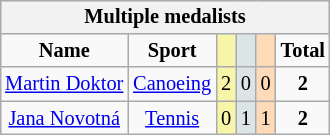<table class=wikitable style="font-size:85%; float:right; text-align:center">
<tr bgcolor=EFEFEF>
<th colspan=7>Multiple medalists</th>
</tr>
<tr>
<td><strong>Name</strong></td>
<td><strong>Sport</strong></td>
<td bgcolor=F7F6A8></td>
<td bgcolor=DCE5E5></td>
<td bgcolor=FFDAB9></td>
<td><strong>Total</strong></td>
</tr>
<tr>
<td><a href='#'>Martin Doktor</a></td>
<td><a href='#'>Canoeing</a></td>
<td bgcolor=F7F6A8>2</td>
<td bgcolor=DCE5E5>0</td>
<td bgcolor=FFDAB9>0</td>
<td><strong>2</strong></td>
</tr>
<tr>
<td><a href='#'>Jana Novotná</a></td>
<td><a href='#'>Tennis</a></td>
<td bgcolor=F7F6A8>0</td>
<td bgcolor=DCE5E5>1</td>
<td bgcolor=FFDAB9>1</td>
<td><strong>2</strong></td>
</tr>
</table>
